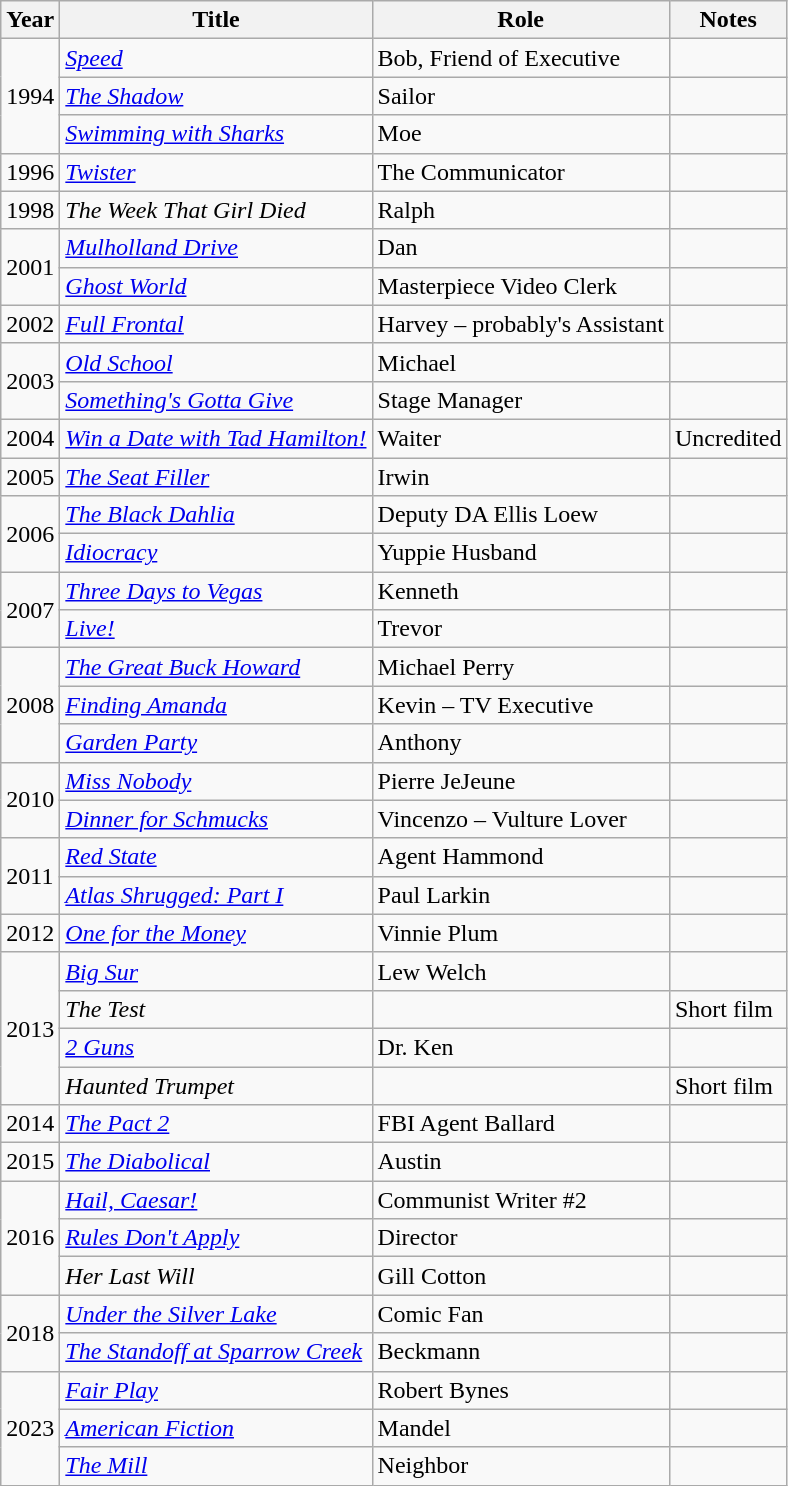<table class="wikitable sortable">
<tr>
<th>Year</th>
<th>Title</th>
<th>Role</th>
<th class="unsortable">Notes</th>
</tr>
<tr>
<td rowspan="3">1994</td>
<td><em><a href='#'>Speed</a></em></td>
<td>Bob, Friend of Executive</td>
<td></td>
</tr>
<tr>
<td><em><a href='#'>The Shadow</a></em></td>
<td>Sailor</td>
<td></td>
</tr>
<tr>
<td><em><a href='#'>Swimming with Sharks</a></em></td>
<td>Moe</td>
<td></td>
</tr>
<tr>
<td>1996</td>
<td><em><a href='#'>Twister</a></em></td>
<td>The Communicator</td>
<td></td>
</tr>
<tr>
<td>1998</td>
<td><em>The Week That Girl Died</em></td>
<td>Ralph</td>
<td></td>
</tr>
<tr>
<td rowspan="2">2001</td>
<td><em><a href='#'>Mulholland Drive</a></em></td>
<td>Dan</td>
<td></td>
</tr>
<tr>
<td><em><a href='#'>Ghost World</a></em></td>
<td>Masterpiece Video Clerk</td>
<td></td>
</tr>
<tr>
<td>2002</td>
<td><em><a href='#'>Full Frontal</a></em></td>
<td>Harvey – probably's Assistant</td>
<td></td>
</tr>
<tr>
<td rowspan="2">2003</td>
<td><em><a href='#'>Old School</a></em></td>
<td>Michael</td>
<td></td>
</tr>
<tr>
<td><em><a href='#'>Something's Gotta Give</a></em></td>
<td>Stage Manager</td>
<td></td>
</tr>
<tr>
<td>2004</td>
<td><em><a href='#'>Win a Date with Tad Hamilton!</a></em></td>
<td>Waiter</td>
<td>Uncredited</td>
</tr>
<tr>
<td>2005</td>
<td><em><a href='#'>The Seat Filler</a></em></td>
<td>Irwin</td>
<td></td>
</tr>
<tr>
<td rowspan="2">2006</td>
<td><em><a href='#'>The Black Dahlia</a></em></td>
<td>Deputy DA Ellis Loew</td>
<td></td>
</tr>
<tr>
<td><em><a href='#'>Idiocracy</a></em></td>
<td>Yuppie Husband</td>
<td></td>
</tr>
<tr>
<td rowspan="2">2007</td>
<td><em><a href='#'>Three Days to Vegas</a></em></td>
<td>Kenneth</td>
<td></td>
</tr>
<tr>
<td><em><a href='#'>Live!</a></em></td>
<td>Trevor</td>
<td></td>
</tr>
<tr>
<td rowspan="3">2008</td>
<td><em><a href='#'>The Great Buck Howard</a></em></td>
<td>Michael Perry</td>
<td></td>
</tr>
<tr>
<td><em><a href='#'>Finding Amanda</a></em></td>
<td>Kevin – TV Executive</td>
<td></td>
</tr>
<tr>
<td><em><a href='#'>Garden Party</a></em></td>
<td>Anthony</td>
<td></td>
</tr>
<tr>
<td rowspan="2">2010</td>
<td><em><a href='#'>Miss Nobody</a></em></td>
<td>Pierre JeJeune</td>
<td></td>
</tr>
<tr>
<td><em><a href='#'>Dinner for Schmucks</a></em></td>
<td>Vincenzo – Vulture Lover</td>
<td></td>
</tr>
<tr>
<td rowspan="2">2011</td>
<td><em><a href='#'>Red State</a></em></td>
<td>Agent Hammond</td>
<td></td>
</tr>
<tr>
<td><em><a href='#'>Atlas Shrugged: Part I</a></em></td>
<td>Paul Larkin</td>
<td></td>
</tr>
<tr>
<td>2012</td>
<td><em><a href='#'>One for the Money</a></em></td>
<td>Vinnie Plum</td>
<td></td>
</tr>
<tr>
<td rowspan="4">2013</td>
<td><em><a href='#'>Big Sur</a></em></td>
<td>Lew Welch</td>
<td></td>
</tr>
<tr>
<td><em>The Test</em></td>
<td></td>
<td>Short film</td>
</tr>
<tr>
<td><em><a href='#'>2 Guns</a></em></td>
<td>Dr. Ken</td>
<td></td>
</tr>
<tr>
<td><em>Haunted Trumpet</em></td>
<td></td>
<td>Short film</td>
</tr>
<tr>
<td>2014</td>
<td><em><a href='#'>The Pact 2</a></em></td>
<td>FBI Agent Ballard</td>
<td></td>
</tr>
<tr>
<td>2015</td>
<td><em><a href='#'>The Diabolical</a></em></td>
<td>Austin</td>
<td></td>
</tr>
<tr>
<td rowspan="3">2016</td>
<td><em><a href='#'>Hail, Caesar!</a></em></td>
<td>Communist Writer #2</td>
<td></td>
</tr>
<tr>
<td><em><a href='#'>Rules Don't Apply</a></em></td>
<td>Director</td>
<td></td>
</tr>
<tr>
<td><em>Her Last Will</em></td>
<td>Gill Cotton</td>
<td></td>
</tr>
<tr>
<td rowspan="2">2018</td>
<td><em><a href='#'>Under the Silver Lake</a></em></td>
<td>Comic Fan</td>
<td></td>
</tr>
<tr>
<td><em><a href='#'>The Standoff at Sparrow Creek</a></em></td>
<td>Beckmann</td>
<td></td>
</tr>
<tr>
<td rowspan="3">2023</td>
<td><em><a href='#'>Fair Play</a></em></td>
<td>Robert Bynes</td>
<td></td>
</tr>
<tr>
<td><em><a href='#'>American Fiction</a></em></td>
<td>Mandel</td>
<td></td>
</tr>
<tr>
<td><em><a href='#'>The Mill</a></em></td>
<td>Neighbor</td>
<td></td>
</tr>
</table>
